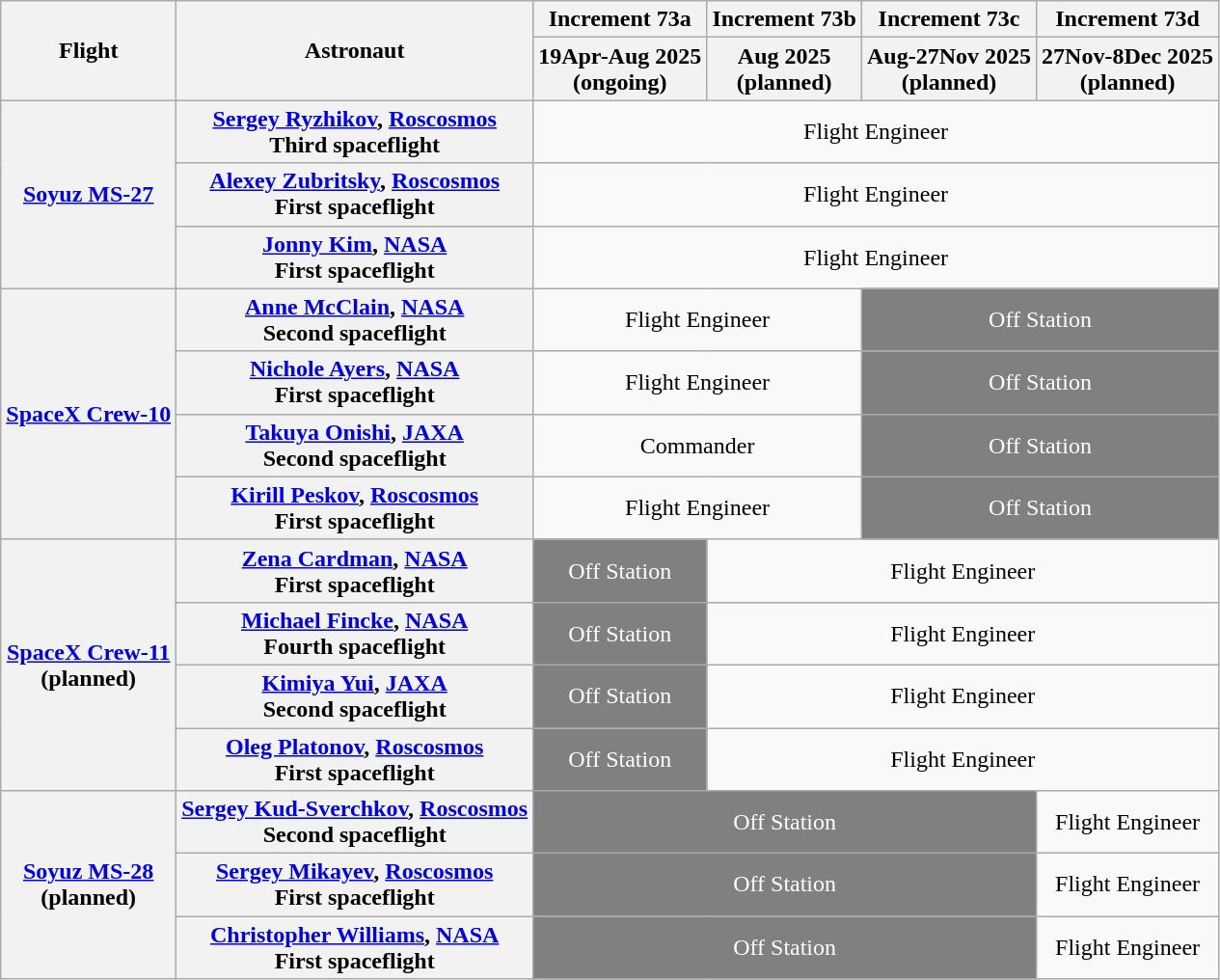<table class="wikitable" style="text-align:center">
<tr>
<th rowspan="2">Flight</th>
<th rowspan="2">Astronaut</th>
<th>Increment 73a</th>
<th>Increment 73b</th>
<th>Increment 73c</th>
<th>Increment 73d</th>
</tr>
<tr>
<th>19Apr-Aug 2025<br>(ongoing)</th>
<th>Aug 2025<br>(planned)</th>
<th>Aug-27Nov 2025<br>(planned)</th>
<th>27Nov-8Dec 2025<br>(planned)</th>
</tr>
<tr>
<th rowspan="3"><a href='#'>Soyuz MS-27</a></th>
<th> <a href='#'>Sergey Ryzhikov</a>, <a href='#'>Roscosmos</a><br>Third spaceflight</th>
<td colspan="4">Flight Engineer</td>
</tr>
<tr>
<th> <a href='#'>Alexey Zubritsky</a>, <a href='#'>Roscosmos</a><br>First spaceflight</th>
<td colspan="4">Flight Engineer</td>
</tr>
<tr>
<th> <a href='#'>Jonny Kim</a>, <a href='#'>NASA</a><br>First spaceflight</th>
<td colspan="4">Flight Engineer</td>
</tr>
<tr>
<th rowspan="4"><a href='#'>SpaceX Crew-10</a></th>
<th> <a href='#'>Anne McClain</a>, <a href='#'>NASA</a><br>Second spaceflight</th>
<td colspan="2">Flight Engineer</td>
<td colspan="2" style="background:grey; color:white;">Off Station</td>
</tr>
<tr>
<th> <a href='#'>Nichole Ayers</a>, <a href='#'>NASA</a><br>First spaceflight</th>
<td colspan="2">Flight Engineer</td>
<td colspan="2" style="background:grey; color:white;">Off Station</td>
</tr>
<tr>
<th> <a href='#'>Takuya Onishi</a>, <a href='#'>JAXA</a><br>Second spaceflight</th>
<td colspan="2">Commander</td>
<td colspan="2" style="background:grey; color:white;">Off Station</td>
</tr>
<tr>
<th> <a href='#'>Kirill Peskov</a>, <a href='#'>Roscosmos</a><br>First spaceflight</th>
<td colspan="2">Flight Engineer</td>
<td colspan="2" style="background:grey; color:white;">Off Station</td>
</tr>
<tr>
<th rowspan="4"><a href='#'>SpaceX Crew-11</a><br>(planned)</th>
<th> <a href='#'>Zena Cardman</a>, <a href='#'>NASA</a><br>First spaceflight</th>
<td style="background:grey; color:white;">Off Station</td>
<td colspan="3">Flight Engineer</td>
</tr>
<tr>
<th> <a href='#'>Michael Fincke</a>, <a href='#'>NASA</a><br>Fourth spaceflight</th>
<td style="background:grey; color:white;">Off Station</td>
<td colspan="3">Flight Engineer</td>
</tr>
<tr>
<th> <a href='#'>Kimiya Yui</a>, <a href='#'>JAXA</a><br>Second spaceflight</th>
<td style="background:grey; color:white;">Off Station</td>
<td colspan="3">Flight Engineer</td>
</tr>
<tr>
<th> <a href='#'>Oleg Platonov</a>, <a href='#'>Roscosmos</a><br>First spaceflight</th>
<td style="background:grey; color:white;">Off Station</td>
<td colspan="3">Flight Engineer</td>
</tr>
<tr>
<th rowspan="3"><a href='#'>Soyuz MS-28</a><br>(planned)</th>
<th> <a href='#'>Sergey Kud-Sverchkov</a>, <a href='#'>Roscosmos</a><br>Second spaceflight</th>
<td colspan="3" style="background:grey; color:white;">Off Station</td>
<td>Flight Engineer</td>
</tr>
<tr>
<th> <a href='#'>Sergey Mikayev</a>, <a href='#'>Roscosmos</a><br>First spaceflight</th>
<td colspan="3" style="background:grey; color:white;">Off Station</td>
<td>Flight Engineer</td>
</tr>
<tr>
<th> <a href='#'>Christopher Williams</a>, <a href='#'>NASA</a><br>First spaceflight</th>
<td colspan="3" style="background:grey; color:white;">Off Station</td>
<td>Flight Engineer</td>
</tr>
</table>
